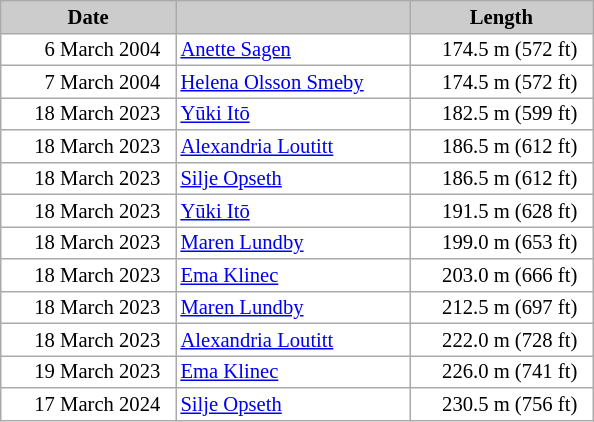<table class="wikitable plainrowheaders" style="background:#fff; font-size:86%; line-height:15px; border:grey solid 1px; border-collapse:collapse;">
<tr style="background:#ccc; text-align:center;">
<th style="background:#ccc;" width="110">Date</th>
<th style="background:#ccc;" width="150"></th>
<th style="background:#ccc;" width="115">Length</th>
</tr>
<tr>
<td align=right>6 March 2004  </td>
<td> <a href='#'>Anette Sagen</a></td>
<td align=right>174.5 m (572 ft)  </td>
</tr>
<tr>
<td align=right>7 March 2004  </td>
<td> <a href='#'>Helena Olsson Smeby</a></td>
<td align=right>174.5 m (572 ft)  </td>
</tr>
<tr>
<td align=right>18 March 2023  </td>
<td> <a href='#'>Yūki Itō</a></td>
<td align=right>182.5 m (599 ft)  </td>
</tr>
<tr>
<td align=right>18 March 2023  </td>
<td> <a href='#'>Alexandria Loutitt</a></td>
<td align=right>186.5 m (612 ft)  </td>
</tr>
<tr>
<td align=right>18 March 2023  </td>
<td> <a href='#'>Silje Opseth</a></td>
<td align=right>186.5 m (612 ft)  </td>
</tr>
<tr>
<td align=right>18 March 2023  </td>
<td> <a href='#'>Yūki Itō</a></td>
<td align=right>191.5 m (628 ft)  </td>
</tr>
<tr>
<td align=right>18 March 2023  </td>
<td> <a href='#'>Maren Lundby</a></td>
<td align=right>199.0 m (653 ft)  </td>
</tr>
<tr>
<td align=right>18 March 2023  </td>
<td> <a href='#'>Ema Klinec</a></td>
<td align=right> 203.0 m (666 ft)  </td>
</tr>
<tr>
<td align=right>18 March 2023  </td>
<td> <a href='#'>Maren Lundby</a></td>
<td align=right> 212.5 m (697 ft)  </td>
</tr>
<tr>
<td align=right>18 March 2023  </td>
<td> <a href='#'>Alexandria Loutitt</a></td>
<td align=right> 222.0 m (728 ft)  </td>
</tr>
<tr>
<td align=right>19 March 2023  </td>
<td> <a href='#'>Ema Klinec</a></td>
<td align=right> 226.0 m (741 ft)  </td>
</tr>
<tr>
<td align=right>17 March 2024  </td>
<td> <a href='#'>Silje Opseth</a></td>
<td align=right> 230.5 m (756 ft)  </td>
</tr>
</table>
